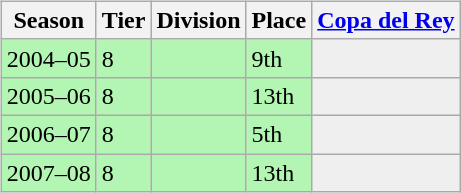<table>
<tr>
<td valign="top" width=0%><br><table class="wikitable">
<tr style="background:#f0f6fa;">
<th>Season</th>
<th>Tier</th>
<th>Division</th>
<th>Place</th>
<th><a href='#'>Copa del Rey</a></th>
</tr>
<tr>
<td style="background:#B3F5B3;">2004–05</td>
<td style="background:#B3F5B3;">8</td>
<td style="background:#B3F5B3;"></td>
<td style="background:#B3F5B3;">9th</td>
<th style="background:#efefef;"></th>
</tr>
<tr>
<td style="background:#B3F5B3;">2005–06</td>
<td style="background:#B3F5B3;">8</td>
<td style="background:#B3F5B3;"></td>
<td style="background:#B3F5B3;">13th</td>
<th style="background:#efefef;"></th>
</tr>
<tr>
<td style="background:#B3F5B3;">2006–07</td>
<td style="background:#B3F5B3;">8</td>
<td style="background:#B3F5B3;"></td>
<td style="background:#B3F5B3;">5th</td>
<th style="background:#efefef;"></th>
</tr>
<tr>
<td style="background:#B3F5B3;">2007–08</td>
<td style="background:#B3F5B3;">8</td>
<td style="background:#B3F5B3;"></td>
<td style="background:#B3F5B3;">13th</td>
<th style="background:#efefef;"></th>
</tr>
</table>
</td>
</tr>
</table>
